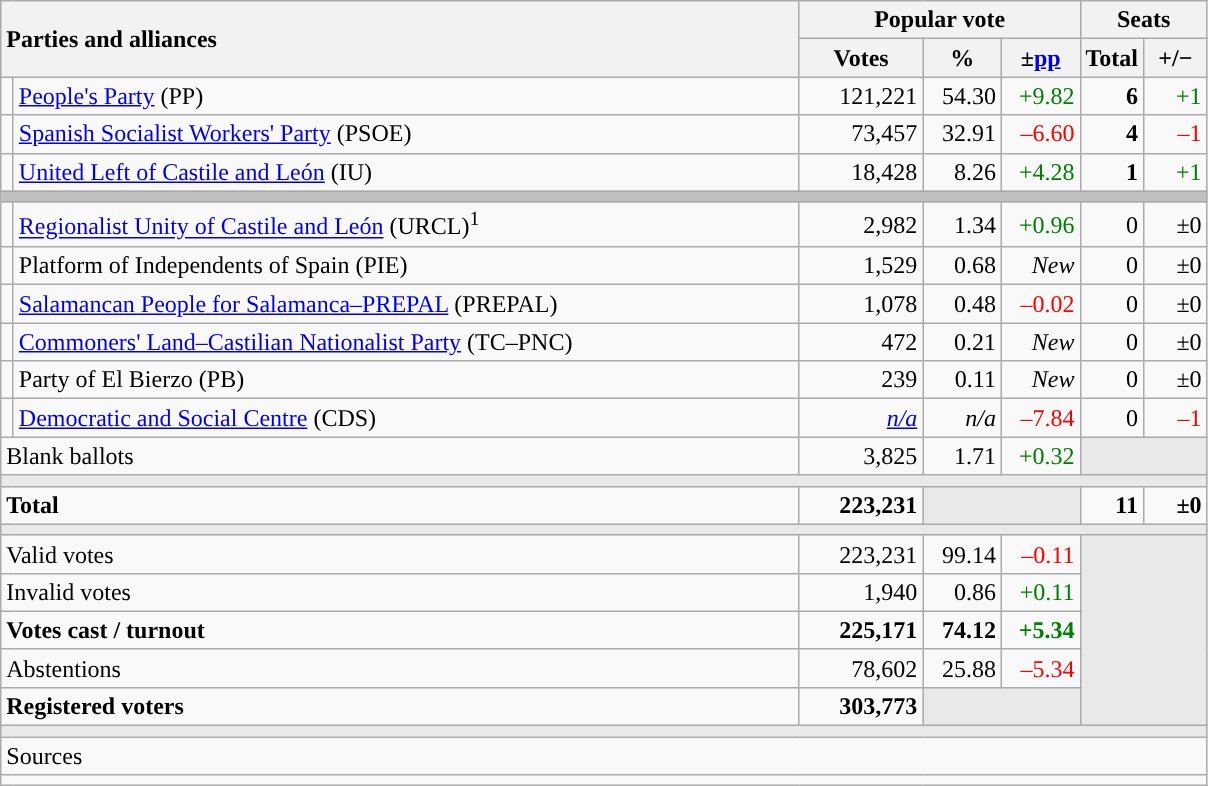<table class="wikitable" style="text-align:right;">
<tr>
<th style="text-align:left;" rowspan="2" colspan="2" width="525">Parties and alliances</th>
<th colspan="3">Popular vote</th>
<th colspan="2">Seats</th>
</tr>
<tr>
<th width="75">Votes</th>
<th width="45">%</th>
<th width="45">±<a href='#'>pp</a></th>
<th width="35">Total</th>
<th width="35">+/−</th>
</tr>
<tr>
<td width="1" style="color:inherit;background:"></td>
<td align="left"><a href='#'>People's Party</a> (PP)</td>
<td>121,221</td>
<td>54.30</td>
<td style="color:green;">+9.82</td>
<td><strong>6</strong></td>
<td style="color:green;">+1</td>
</tr>
<tr>
<td style="color:inherit;background:"></td>
<td align="left"><a href='#'>Spanish Socialist Workers' Party</a> (PSOE)</td>
<td>73,457</td>
<td>32.91</td>
<td style="color:red;">–6.60</td>
<td><strong>4</strong></td>
<td style="color:red;">–1</td>
</tr>
<tr>
<td style="color:inherit;background:"></td>
<td align="left"><a href='#'>United Left of Castile and León</a> (IU)</td>
<td>18,428</td>
<td>8.26</td>
<td style="color:green;">+4.28</td>
<td><strong>1</strong></td>
<td style="color:green;">+1</td>
</tr>
<tr>
<td colspan="7" bgcolor="#C0C0C0"></td>
</tr>
<tr>
<td style="color:inherit;background:"></td>
<td align="left"><a href='#'>Regionalist Unity of Castile and León</a> (URCL)<sup>1</sup></td>
<td>2,982</td>
<td>1.34</td>
<td style="color:green;">+0.96</td>
<td>0</td>
<td>±0</td>
</tr>
<tr>
<td style="color:inherit;background:"></td>
<td align="left">Platform of Independents of Spain (PIE)</td>
<td>1,529</td>
<td>0.68</td>
<td><em>New</em></td>
<td>0</td>
<td>±0</td>
</tr>
<tr>
<td style="color:inherit;background:"></td>
<td align="left"><a href='#'>Salamancan People for Salamanca–PREPAL</a> (PREPAL)</td>
<td>1,078</td>
<td>0.48</td>
<td style="color:red;">–0.02</td>
<td>0</td>
<td>±0</td>
</tr>
<tr>
<td style="color:inherit;background:"></td>
<td align="left"><a href='#'>Commoners' Land–Castilian Nationalist Party</a> (TC–PNC)</td>
<td>472</td>
<td>0.21</td>
<td><em>New</em></td>
<td>0</td>
<td>±0</td>
</tr>
<tr>
<td style="color:inherit;background:"></td>
<td align="left">Party of El Bierzo (PB)</td>
<td>239</td>
<td>0.11</td>
<td><em>New</em></td>
<td>0</td>
<td>±0</td>
</tr>
<tr>
<td style="color:inherit;background:"></td>
<td align="left"><a href='#'>Democratic and Social Centre</a> (CDS)</td>
<td><em><a href='#'>n/a</a></em></td>
<td><em>n/a</em></td>
<td style="color:red;">–7.84</td>
<td>0</td>
<td style="color:red;">–1</td>
</tr>
<tr>
<td align="left" colspan="2">Blank ballots</td>
<td>3,825</td>
<td>1.71</td>
<td style="color:green;">+0.32</td>
<td bgcolor="#E9E9E9" colspan="2"></td>
</tr>
<tr>
<td colspan="7" bgcolor="#E9E9E9"></td>
</tr>
<tr style="font-weight:bold;">
<td align="left" colspan="2">Total</td>
<td>223,231</td>
<td bgcolor="#E9E9E9" colspan="2"></td>
<td>11</td>
<td>±0</td>
</tr>
<tr>
<td colspan="7" bgcolor="#E9E9E9"></td>
</tr>
<tr>
<td align="left" colspan="2">Valid votes</td>
<td>223,231</td>
<td>99.14</td>
<td style="color:red;">–0.11</td>
<td bgcolor="#E9E9E9" colspan="2" rowspan="5"></td>
</tr>
<tr>
<td align="left" colspan="2">Invalid votes</td>
<td>1,940</td>
<td>0.86</td>
<td style="color:green;">+0.11</td>
</tr>
<tr style="font-weight:bold;">
<td align="left" colspan="2">Votes cast / turnout</td>
<td>225,171</td>
<td>74.12</td>
<td style="color:green;">+5.34</td>
</tr>
<tr>
<td align="left" colspan="2">Abstentions</td>
<td>78,602</td>
<td>25.88</td>
<td style="color:red;">–5.34</td>
</tr>
<tr style="font-weight:bold;">
<td align="left" colspan="2">Registered voters</td>
<td>303,773</td>
<td bgcolor="#E9E9E9" colspan="2"></td>
</tr>
<tr>
<td colspan="7" bgcolor="#E9E9E9"></td>
</tr>
<tr>
<td align="left" colspan="7">Sources</td>
</tr>
<tr>
<td colspan="7" style="text-align:left; max-width:790px;"></td>
</tr>
</table>
